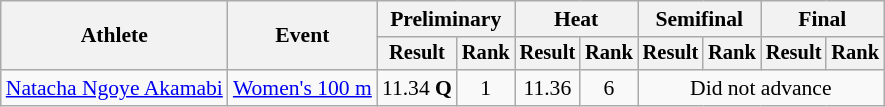<table class="wikitable" style="font-size:90%">
<tr>
<th rowspan="2">Athlete</th>
<th rowspan="2">Event</th>
<th colspan="2">Preliminary</th>
<th colspan="2">Heat</th>
<th colspan="2">Semifinal</th>
<th colspan="2">Final</th>
</tr>
<tr style="font-size:95%">
<th>Result</th>
<th>Rank</th>
<th>Result</th>
<th>Rank</th>
<th>Result</th>
<th>Rank</th>
<th>Result</th>
<th>Rank</th>
</tr>
<tr align=center>
<td align=left><a href='#'>Natacha Ngoye Akamabi</a></td>
<td align=left><a href='#'>Women's 100 m</a></td>
<td>11.34 <strong>Q</strong></td>
<td>1</td>
<td>11.36</td>
<td>6</td>
<td colspan=4>Did not advance</td>
</tr>
</table>
